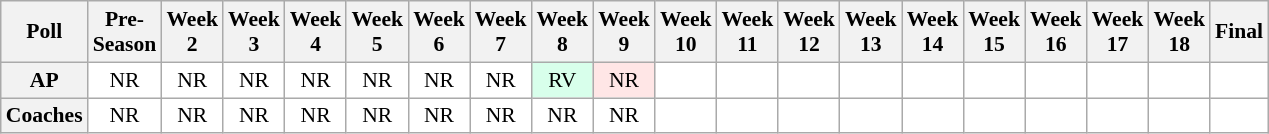<table class="wikitable" style="white-space:nowrap;font-size:90%">
<tr>
<th>Poll</th>
<th>Pre-<br>Season</th>
<th>Week<br>2</th>
<th>Week<br>3</th>
<th>Week<br>4</th>
<th>Week<br>5</th>
<th>Week<br>6</th>
<th>Week<br>7</th>
<th>Week<br>8</th>
<th>Week<br>9</th>
<th>Week<br>10</th>
<th>Week<br>11</th>
<th>Week<br>12</th>
<th>Week<br>13</th>
<th>Week<br>14</th>
<th>Week<br>15</th>
<th>Week<br>16</th>
<th>Week<br>17</th>
<th>Week<br>18</th>
<th>Final</th>
</tr>
<tr style="text-align:center;">
<th>AP</th>
<td style="background:#FFF;">NR</td>
<td style="background:#FFF;">NR</td>
<td style="background:#FFF;">NR</td>
<td style="background:#FFF;">NR</td>
<td style="background:#FFF;">NR</td>
<td style="background:#FFF;">NR</td>
<td style="background:#FFF;">NR</td>
<td style="background:#D8FFEB;">RV</td>
<td style="background:#FFE6E6;">NR</td>
<td style="background:#FFF;"></td>
<td style="background:#FFF;"></td>
<td style="background:#FFF;"></td>
<td style="background:#FFF;"></td>
<td style="background:#FFF;"></td>
<td style="background:#FFF;"></td>
<td style="background:#FFF;"></td>
<td style="background:#FFF;"></td>
<td style="background:#FFF;"></td>
<td style="background:#FFF;"></td>
</tr>
<tr style="text-align:center;">
<th>Coaches</th>
<td style="background:#FFF;">NR</td>
<td style="background:#FFF;">NR</td>
<td style="background:#FFF;">NR</td>
<td style="background:#FFF;">NR</td>
<td style="background:#FFF;">NR</td>
<td style="background:#FFF;">NR</td>
<td style="background:#FFF;">NR</td>
<td style="background:#FFF;">NR</td>
<td style="background:#FFF;">NR</td>
<td style="background:#FFF;"></td>
<td style="background:#FFF;"></td>
<td style="background:#FFF;"></td>
<td style="background:#FFF;"></td>
<td style="background:#FFF;"></td>
<td style="background:#FFF;"></td>
<td style="background:#FFF;"></td>
<td style="background:#FFF;"></td>
<td style="background:#FFF;"></td>
<td style="background:#FFF;"></td>
</tr>
</table>
